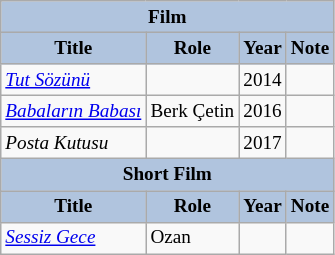<table class="wikitable" style="font-size: 80%;">
<tr>
<th colspan="4" style="background:LightSteelBlue">Film</th>
</tr>
<tr>
<th style="background:LightSteelBlue">Title</th>
<th style="background:LightSteelBlue">Role</th>
<th style="background:LightSteelBlue">Year</th>
<th style="background:LightSteelBlue">Note</th>
</tr>
<tr>
<td><em><a href='#'>Tut Sözünü</a></em></td>
<td></td>
<td>2014</td>
<td></td>
</tr>
<tr>
<td><em><a href='#'>Babaların Babası</a></em></td>
<td>Berk Çetin</td>
<td>2016</td>
<td></td>
</tr>
<tr>
<td><em>Posta Kutusu</em></td>
<td></td>
<td>2017</td>
<td></td>
</tr>
<tr>
<th colspan="4" style="background:LightSteelBlue">Short Film</th>
</tr>
<tr>
<th style="background:LightSteelBlue">Title</th>
<th style="background:LightSteelBlue">Role</th>
<th style="background:LightSteelBlue">Year</th>
<th style="background:LightSteelBlue">Note</th>
</tr>
<tr>
<td><em><a href='#'>Sessiz Gece</a></em></td>
<td>Ozan</td>
<td></td>
<td></td>
</tr>
</table>
